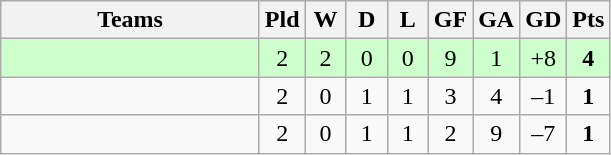<table class="wikitable" style="text-align: center;">
<tr>
<th width=165>Teams</th>
<th width=20>Pld</th>
<th width=20>W</th>
<th width=20>D</th>
<th width=20>L</th>
<th width=20>GF</th>
<th width=20>GA</th>
<th width=20>GD</th>
<th width=20>Pts</th>
</tr>
<tr align=center style="background:#ccffcc;">
<td style="text-align:left;"></td>
<td>2</td>
<td>2</td>
<td>0</td>
<td>0</td>
<td>9</td>
<td>1</td>
<td>+8</td>
<td><strong>4</strong></td>
</tr>
<tr align=center>
<td style="text-align:left;"></td>
<td>2</td>
<td>0</td>
<td>1</td>
<td>1</td>
<td>3</td>
<td>4</td>
<td>–1</td>
<td><strong>1</strong></td>
</tr>
<tr align=center>
<td style="text-align:left;"></td>
<td>2</td>
<td>0</td>
<td>1</td>
<td>1</td>
<td>2</td>
<td>9</td>
<td>–7</td>
<td><strong>1</strong></td>
</tr>
</table>
